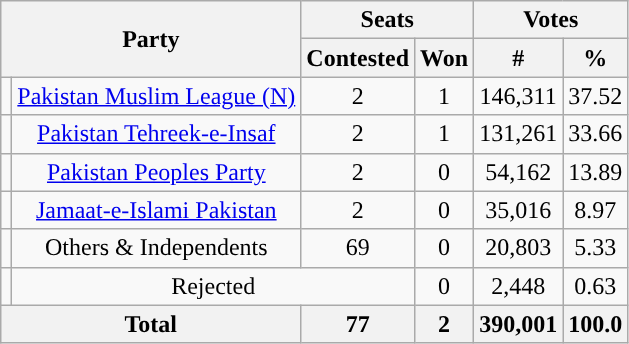<table class="wikitable" style="text-align: center">
<tr>
<th colspan="2" rowspan="2">Party</th>
<th colspan="2">Seats</th>
<th colspan="2">Votes</th>
</tr>
<tr>
<th>Contested</th>
<th>Won</th>
<th>#</th>
<th>%</th>
</tr>
<tr>
<td style="background:"></td>
<td><a href='#'>Pakistan Muslim League (N)</a></td>
<td>2</td>
<td>1</td>
<td>146,311</td>
<td>37.52</td>
</tr>
<tr>
<td style="background:"></td>
<td><a href='#'>Pakistan Tehreek-e-Insaf</a></td>
<td>2</td>
<td>1</td>
<td>131,261</td>
<td>33.66</td>
</tr>
<tr>
<td style="background:"></td>
<td><a href='#'>Pakistan Peoples Party</a></td>
<td>2</td>
<td>0</td>
<td>54,162</td>
<td>13.89</td>
</tr>
<tr>
<td style="background:"></td>
<td><a href='#'>Jamaat-e-Islami Pakistan</a></td>
<td>2</td>
<td>0</td>
<td>35,016</td>
<td>8.97</td>
</tr>
<tr>
<td style="background:"></td>
<td>Others & Independents</td>
<td>69</td>
<td>0</td>
<td>20,803</td>
<td>5.33</td>
</tr>
<tr>
<td style="background:"></td>
<td colspan="2">Rejected</td>
<td>0</td>
<td>2,448</td>
<td>0.63</td>
</tr>
<tr>
<th colspan="2">Total</th>
<th>77</th>
<th>2</th>
<th>390,001</th>
<th>100.0</th>
</tr>
</table>
